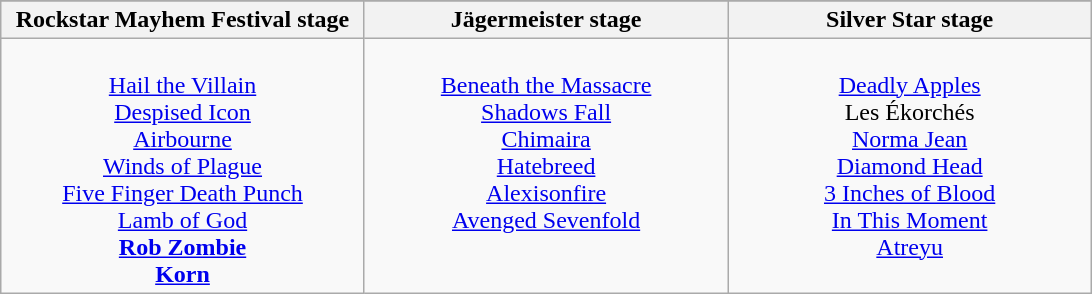<table class="wikitable">
<tr>
</tr>
<tr>
<th>Rockstar Mayhem Festival stage</th>
<th>Jägermeister stage</th>
<th>Silver Star stage</th>
</tr>
<tr>
<td style="text-align:center; vertical-align:top; width:235px;"><br><a href='#'>Hail the Villain</a><br>
<a href='#'>Despised Icon</a><br>
<a href='#'>Airbourne</a><br>
<a href='#'>Winds of Plague</a><br>
<a href='#'>Five Finger Death Punch</a> <br>
<a href='#'>Lamb of God</a> <br>
<strong><a href='#'>Rob Zombie</a></strong> <br>
<strong><a href='#'>Korn</a></strong></td>
<td style="text-align:center; vertical-align:top; width:235px;"><br><a href='#'>Beneath the Massacre</a><br>
<a href='#'>Shadows Fall</a><br>
<a href='#'>Chimaira</a><br>
<a href='#'>Hatebreed</a><br>
<a href='#'>Alexisonfire</a><br>
<a href='#'>Avenged Sevenfold</a></td>
<td style="text-align:center; vertical-align:top; width:235px;"><br><a href='#'>Deadly Apples</a><br>
Les Ékorchés<br>
<a href='#'>Norma Jean</a><br>
<a href='#'>Diamond Head</a><br>
<a href='#'>3 Inches of Blood</a><br>
<a href='#'>In This Moment</a><br>
<a href='#'>Atreyu</a></td>
</tr>
</table>
